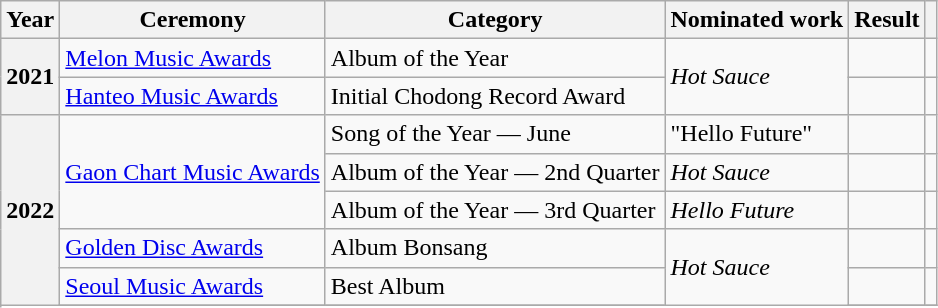<table class="wikitable plainrowheaders">
<tr>
<th scope="col">Year</th>
<th scope="col">Ceremony</th>
<th scope="col">Category</th>
<th scope="col">Nominated work</th>
<th scope="col">Result</th>
<th scope="col" class="unsortable"></th>
</tr>
<tr>
<th scope="row" rowspan="2">2021</th>
<td><a href='#'>Melon Music Awards</a></td>
<td>Album of the Year</td>
<td rowspan="2"><em>Hot Sauce</em></td>
<td></td>
<td style="text-align:center;"></td>
</tr>
<tr>
<td><a href='#'>Hanteo Music Awards</a></td>
<td>Initial Chodong Record Award</td>
<td></td>
<td style="text-align:center;"></td>
</tr>
<tr>
<th scope="row" rowspan="6">2022</th>
<td rowspan="3"><a href='#'>Gaon Chart Music Awards</a></td>
<td>Song of the Year — June</td>
<td>"Hello Future"</td>
<td></td>
<td style="text-align:center"></td>
</tr>
<tr>
<td>Album of the Year — 2nd Quarter</td>
<td><em>Hot Sauce</em></td>
<td></td>
<td style="text-align:center"></td>
</tr>
<tr>
<td>Album of the Year — 3rd Quarter</td>
<td><em>Hello Future</em></td>
<td></td>
<td style="text-align:center"></td>
</tr>
<tr>
<td rowspan="1"><a href='#'>Golden Disc Awards</a></td>
<td>Album Bonsang</td>
<td rowspan="3"><em>Hot Sauce</em></td>
<td></td>
<td style="text-align:center"></td>
</tr>
<tr>
<td><a href='#'>Seoul Music Awards</a></td>
<td>Best Album</td>
<td></td>
<td></td>
</tr>
<tr>
</tr>
</table>
